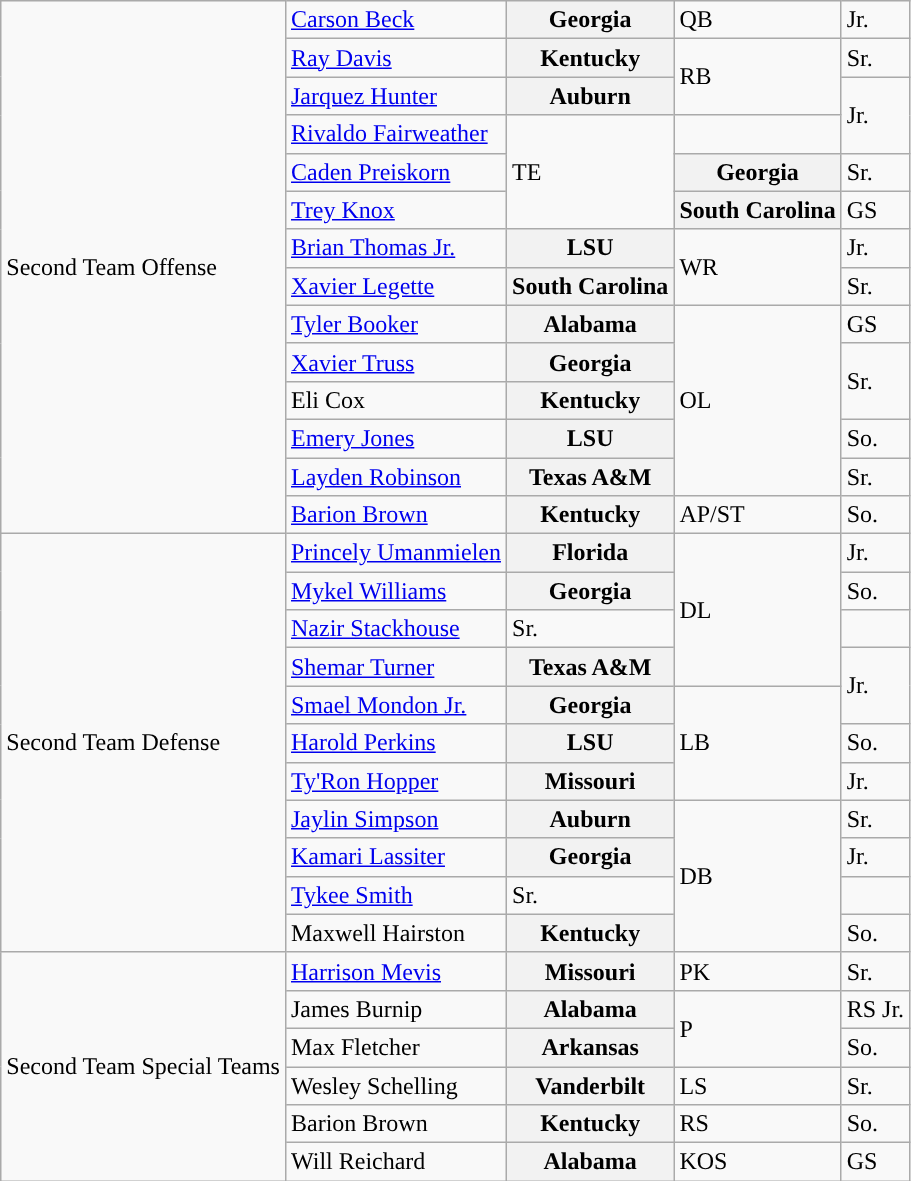<table class="wikitable">
<tr>
<td rowspan=14>Second Team Offense</td>
<td><a href='#'>Carson Beck</a></td>
<th>Georgia</th>
<td>QB</td>
<td>Jr.</td>
</tr>
<tr>
<td><a href='#'>Ray Davis</a></td>
<th>Kentucky</th>
<td rowspan=2>RB</td>
<td>Sr.</td>
</tr>
<tr>
<td><a href='#'>Jarquez Hunter</a></td>
<th>Auburn</th>
<td rowspan=2>Jr.</td>
</tr>
<tr>
<td><a href='#'>Rivaldo Fairweather</a></td>
<td rowspan=3>TE</td>
</tr>
<tr>
<td><a href='#'>Caden Preiskorn</a></td>
<th>Georgia</th>
<td>Sr.</td>
</tr>
<tr>
<td><a href='#'>Trey Knox</a></td>
<th>South Carolina</th>
<td>GS</td>
</tr>
<tr>
<td><a href='#'>Brian Thomas Jr.</a></td>
<th>LSU</th>
<td rowspan=2>WR</td>
<td>Jr.</td>
</tr>
<tr>
<td><a href='#'>Xavier Legette</a></td>
<th>South Carolina</th>
<td>Sr.</td>
</tr>
<tr>
<td><a href='#'>Tyler Booker</a></td>
<th>Alabama</th>
<td rowspan=5>OL</td>
<td>GS</td>
</tr>
<tr>
<td><a href='#'>Xavier Truss</a></td>
<th>Georgia</th>
<td rowspan=2>Sr.</td>
</tr>
<tr>
<td>Eli Cox</td>
<th>Kentucky</th>
</tr>
<tr>
<td><a href='#'>Emery Jones</a></td>
<th>LSU</th>
<td>So.</td>
</tr>
<tr>
<td><a href='#'>Layden Robinson</a></td>
<th>Texas A&M</th>
<td>Sr.</td>
</tr>
<tr>
<td><a href='#'>Barion Brown</a></td>
<th>Kentucky</th>
<td>AP/ST</td>
<td>So.</td>
</tr>
<tr>
<td rowspan=11>Second Team Defense</td>
<td><a href='#'>Princely Umanmielen</a></td>
<th>Florida</th>
<td rowspan=4>DL</td>
<td>Jr.</td>
</tr>
<tr>
<td><a href='#'>Mykel Williams</a></td>
<th>Georgia</th>
<td>So.</td>
</tr>
<tr>
<td><a href='#'>Nazir Stackhouse</a></td>
<td>Sr.</td>
</tr>
<tr>
<td><a href='#'>Shemar Turner</a></td>
<th>Texas A&M</th>
<td rowspan=2>Jr.</td>
</tr>
<tr>
<td><a href='#'>Smael Mondon Jr.</a></td>
<th>Georgia</th>
<td rowspan=3>LB</td>
</tr>
<tr>
<td><a href='#'>Harold Perkins</a></td>
<th>LSU</th>
<td>So.</td>
</tr>
<tr>
<td><a href='#'>Ty'Ron Hopper</a></td>
<th>Missouri</th>
<td>Jr.</td>
</tr>
<tr>
<td><a href='#'>Jaylin Simpson</a></td>
<th>Auburn</th>
<td rowspan=4>DB</td>
<td>Sr.</td>
</tr>
<tr>
<td><a href='#'>Kamari Lassiter</a></td>
<th>Georgia</th>
<td>Jr.</td>
</tr>
<tr>
<td><a href='#'>Tykee Smith</a></td>
<td>Sr.</td>
</tr>
<tr>
<td>Maxwell Hairston</td>
<th>Kentucky</th>
<td>So.</td>
</tr>
<tr>
<td rowspan=6>Second Team Special Teams</td>
<td><a href='#'>Harrison Mevis</a></td>
<th>Missouri</th>
<td>PK</td>
<td>Sr.</td>
</tr>
<tr>
<td>James Burnip</td>
<th>Alabama</th>
<td rowspan=2>P</td>
<td>RS Jr.</td>
</tr>
<tr>
<td>Max Fletcher</td>
<th>Arkansas</th>
<td>So.</td>
</tr>
<tr>
<td>Wesley Schelling</td>
<th>Vanderbilt</th>
<td>LS</td>
<td>Sr.</td>
</tr>
<tr>
<td>Barion Brown</td>
<th>Kentucky</th>
<td>RS</td>
<td>So.</td>
</tr>
<tr>
<td>Will Reichard</td>
<th>Alabama</th>
<td>KOS</td>
<td>GS</td>
</tr>
</table>
